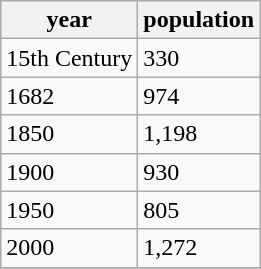<table class="wikitable">
<tr>
<th>year</th>
<th>population</th>
</tr>
<tr>
<td>15th Century</td>
<td>330</td>
</tr>
<tr>
<td>1682</td>
<td>974</td>
</tr>
<tr>
<td>1850</td>
<td>1,198</td>
</tr>
<tr>
<td>1900</td>
<td>930</td>
</tr>
<tr>
<td>1950</td>
<td>805</td>
</tr>
<tr>
<td>2000</td>
<td>1,272</td>
</tr>
<tr>
</tr>
</table>
